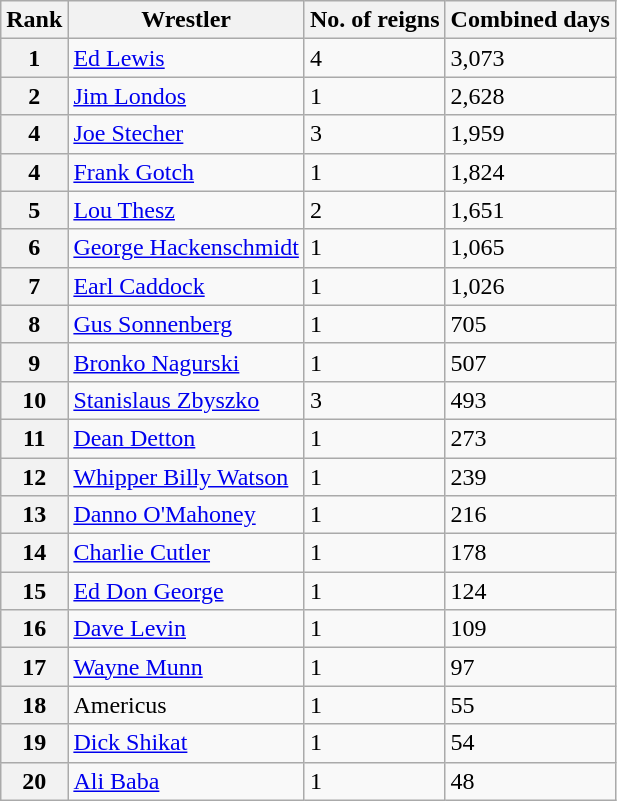<table class="wikitable sortable">
<tr>
<th>Rank</th>
<th>Wrestler</th>
<th>No. of reigns</th>
<th data-sort-type="number">Combined days</th>
</tr>
<tr>
<th>1</th>
<td><a href='#'>Ed Lewis</a></td>
<td>4</td>
<td>3,073</td>
</tr>
<tr>
<th>2</th>
<td><a href='#'>Jim Londos</a></td>
<td>1</td>
<td>2,628</td>
</tr>
<tr>
<th>4</th>
<td><a href='#'>Joe Stecher</a></td>
<td>3</td>
<td>1,959</td>
</tr>
<tr>
<th>4</th>
<td><a href='#'>Frank Gotch</a></td>
<td>1</td>
<td>1,824</td>
</tr>
<tr>
<th>5</th>
<td><a href='#'>Lou Thesz</a></td>
<td>2</td>
<td>1,651</td>
</tr>
<tr>
<th>6</th>
<td><a href='#'>George Hackenschmidt</a></td>
<td>1</td>
<td>1,065</td>
</tr>
<tr>
<th>7</th>
<td><a href='#'>Earl Caddock</a></td>
<td>1</td>
<td>1,026</td>
</tr>
<tr>
<th>8</th>
<td><a href='#'>Gus Sonnenberg</a></td>
<td>1</td>
<td>705</td>
</tr>
<tr>
<th>9</th>
<td><a href='#'>Bronko Nagurski</a></td>
<td>1</td>
<td>507</td>
</tr>
<tr>
<th>10</th>
<td><a href='#'>Stanislaus Zbyszko</a></td>
<td>3</td>
<td>493</td>
</tr>
<tr>
<th>11</th>
<td><a href='#'>Dean Detton</a></td>
<td>1</td>
<td>273</td>
</tr>
<tr>
<th>12</th>
<td><a href='#'>Whipper Billy Watson</a></td>
<td>1</td>
<td>239</td>
</tr>
<tr>
<th>13</th>
<td><a href='#'>Danno O'Mahoney</a></td>
<td>1</td>
<td>216</td>
</tr>
<tr>
<th>14</th>
<td><a href='#'>Charlie Cutler</a></td>
<td>1</td>
<td>178</td>
</tr>
<tr>
<th>15</th>
<td><a href='#'>Ed Don George</a></td>
<td>1</td>
<td>124</td>
</tr>
<tr>
<th>16</th>
<td><a href='#'>Dave Levin</a></td>
<td>1</td>
<td>109</td>
</tr>
<tr>
<th>17</th>
<td><a href='#'>Wayne Munn</a></td>
<td>1</td>
<td>97</td>
</tr>
<tr>
<th>18</th>
<td>Americus</td>
<td>1</td>
<td>55</td>
</tr>
<tr>
<th>19</th>
<td><a href='#'>Dick Shikat</a></td>
<td>1</td>
<td>54</td>
</tr>
<tr>
<th>20</th>
<td><a href='#'>Ali Baba</a></td>
<td>1</td>
<td>48</td>
</tr>
</table>
